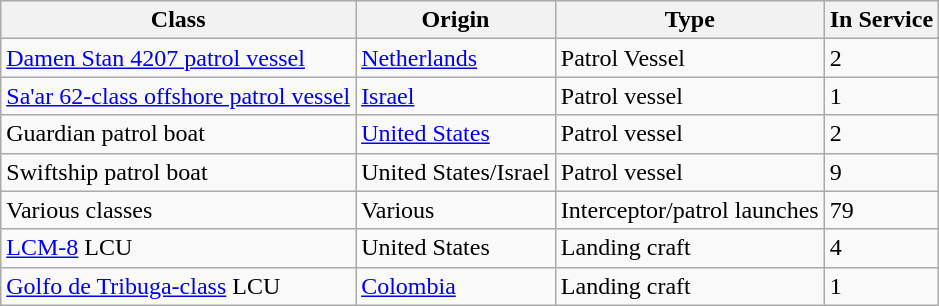<table class="wikitable">
<tr>
<th>Class</th>
<th>Origin</th>
<th>Type</th>
<th>In Service</th>
</tr>
<tr>
<td><a href='#'>Damen Stan 4207 patrol vessel</a></td>
<td><a href='#'>Netherlands</a></td>
<td>Patrol Vessel</td>
<td>2</td>
</tr>
<tr>
<td><a href='#'>Sa'ar 62-class offshore patrol vessel</a></td>
<td><a href='#'>Israel</a></td>
<td>Patrol vessel</td>
<td>1</td>
</tr>
<tr>
<td>Guardian patrol boat</td>
<td><a href='#'>United States</a></td>
<td>Patrol vessel</td>
<td>2</td>
</tr>
<tr>
<td>Swiftship patrol boat</td>
<td>United States/Israel</td>
<td>Patrol vessel</td>
<td>9</td>
</tr>
<tr>
<td>Various classes</td>
<td>Various</td>
<td>Interceptor/patrol launches</td>
<td>79</td>
</tr>
<tr>
<td><a href='#'>LCM-8</a> LCU</td>
<td>United States</td>
<td>Landing craft</td>
<td>4</td>
</tr>
<tr>
<td><a href='#'>Golfo de Tribuga-class</a> LCU</td>
<td><a href='#'>Colombia</a></td>
<td>Landing craft</td>
<td>1</td>
</tr>
</table>
